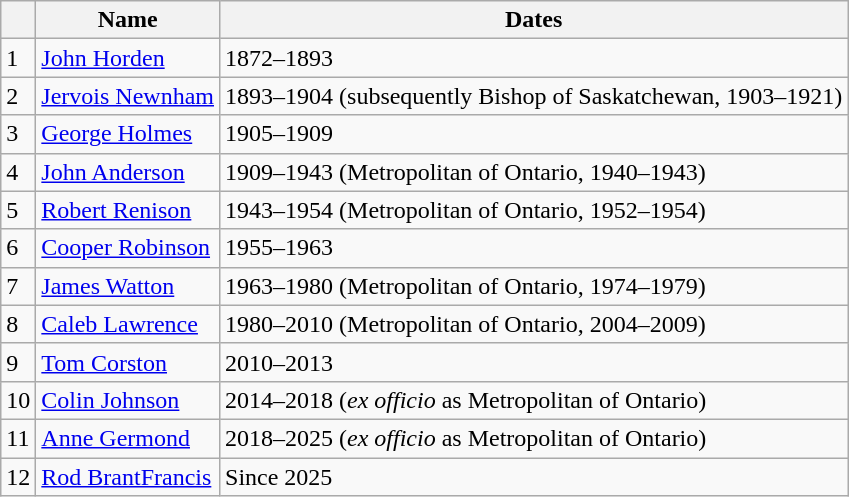<table class="wikitable">
<tr>
<th></th>
<th>Name</th>
<th>Dates</th>
</tr>
<tr>
<td>1</td>
<td><a href='#'>John Horden</a></td>
<td>1872–1893</td>
</tr>
<tr>
<td>2</td>
<td><a href='#'>Jervois Newnham</a></td>
<td>1893–1904 (subsequently Bishop of Saskatchewan, 1903–1921)</td>
</tr>
<tr>
<td>3</td>
<td><a href='#'>George Holmes</a></td>
<td>1905–1909</td>
</tr>
<tr>
<td>4</td>
<td><a href='#'>John Anderson</a></td>
<td>1909–1943 (Metropolitan of Ontario, 1940–1943)</td>
</tr>
<tr>
<td>5</td>
<td><a href='#'>Robert Renison</a></td>
<td>1943–1954 (Metropolitan of Ontario, 1952–1954)</td>
</tr>
<tr>
<td>6</td>
<td><a href='#'>Cooper Robinson</a></td>
<td>1955–1963</td>
</tr>
<tr>
<td>7</td>
<td><a href='#'>James Watton</a></td>
<td>1963–1980 (Metropolitan of Ontario, 1974–1979)</td>
</tr>
<tr>
<td>8</td>
<td><a href='#'>Caleb Lawrence</a></td>
<td>1980–2010 (Metropolitan of Ontario, 2004–2009)</td>
</tr>
<tr>
<td>9</td>
<td><a href='#'>Tom Corston</a></td>
<td>2010–2013</td>
</tr>
<tr>
<td>10</td>
<td><a href='#'>Colin Johnson</a></td>
<td>2014–2018 (<em>ex officio</em> as Metropolitan of Ontario)</td>
</tr>
<tr>
<td>11</td>
<td><a href='#'>Anne Germond</a></td>
<td>2018–2025 (<em>ex officio</em> as Metropolitan of Ontario)</td>
</tr>
<tr>
<td>12</td>
<td><a href='#'>Rod BrantFrancis</a></td>
<td>Since 2025</td>
</tr>
</table>
